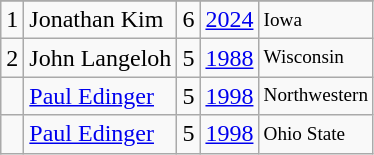<table class="wikitable">
<tr>
</tr>
<tr>
<td>1</td>
<td>Jonathan Kim</td>
<td>6</td>
<td><a href='#'>2024</a></td>
<td style="font-size:80%;">Iowa</td>
</tr>
<tr>
<td>2</td>
<td>John Langeloh</td>
<td>5</td>
<td><a href='#'>1988</a></td>
<td style="font-size:80%;">Wisconsin</td>
</tr>
<tr>
<td></td>
<td><a href='#'>Paul Edinger</a></td>
<td>5</td>
<td><a href='#'>1998</a></td>
<td style="font-size:80%;">Northwestern</td>
</tr>
<tr>
<td></td>
<td><a href='#'>Paul Edinger</a></td>
<td>5</td>
<td><a href='#'>1998</a></td>
<td style="font-size:80%;">Ohio State</td>
</tr>
</table>
